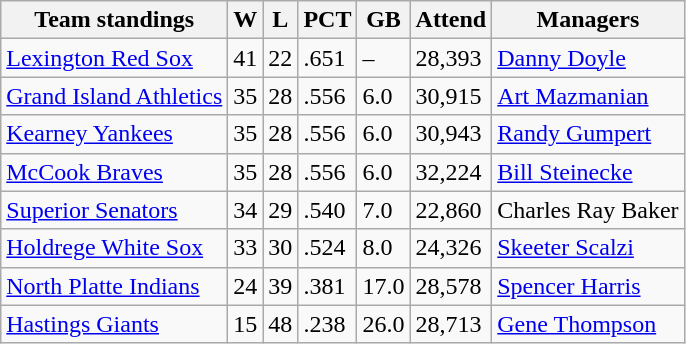<table class="wikitable">
<tr>
<th>Team standings</th>
<th>W</th>
<th>L</th>
<th>PCT</th>
<th>GB</th>
<th>Attend</th>
<th>Managers</th>
</tr>
<tr>
<td><a href='#'>Lexington Red Sox</a></td>
<td>41</td>
<td>22</td>
<td>.651</td>
<td>–</td>
<td>28,393</td>
<td><a href='#'>Danny Doyle</a></td>
</tr>
<tr>
<td><a href='#'>Grand Island Athletics</a></td>
<td>35</td>
<td>28</td>
<td>.556</td>
<td>6.0</td>
<td>30,915</td>
<td><a href='#'>Art Mazmanian</a></td>
</tr>
<tr>
<td><a href='#'>Kearney Yankees</a></td>
<td>35</td>
<td>28</td>
<td>.556</td>
<td>6.0</td>
<td>30,943</td>
<td><a href='#'>Randy Gumpert</a></td>
</tr>
<tr>
<td><a href='#'>McCook Braves</a></td>
<td>35</td>
<td>28</td>
<td>.556</td>
<td>6.0</td>
<td>32,224</td>
<td><a href='#'>Bill Steinecke</a></td>
</tr>
<tr>
<td><a href='#'>Superior Senators</a></td>
<td>34</td>
<td>29</td>
<td>.540</td>
<td>7.0</td>
<td>22,860</td>
<td>Charles Ray Baker</td>
</tr>
<tr>
<td><a href='#'>Holdrege White Sox</a></td>
<td>33</td>
<td>30</td>
<td>.524</td>
<td>8.0</td>
<td>24,326</td>
<td><a href='#'>Skeeter Scalzi</a></td>
</tr>
<tr>
<td><a href='#'>North Platte Indians</a></td>
<td>24</td>
<td>39</td>
<td>.381</td>
<td>17.0</td>
<td>28,578</td>
<td><a href='#'>Spencer Harris</a></td>
</tr>
<tr>
<td><a href='#'>Hastings Giants</a></td>
<td>15</td>
<td>48</td>
<td>.238</td>
<td>26.0</td>
<td>28,713</td>
<td><a href='#'>Gene Thompson</a></td>
</tr>
</table>
